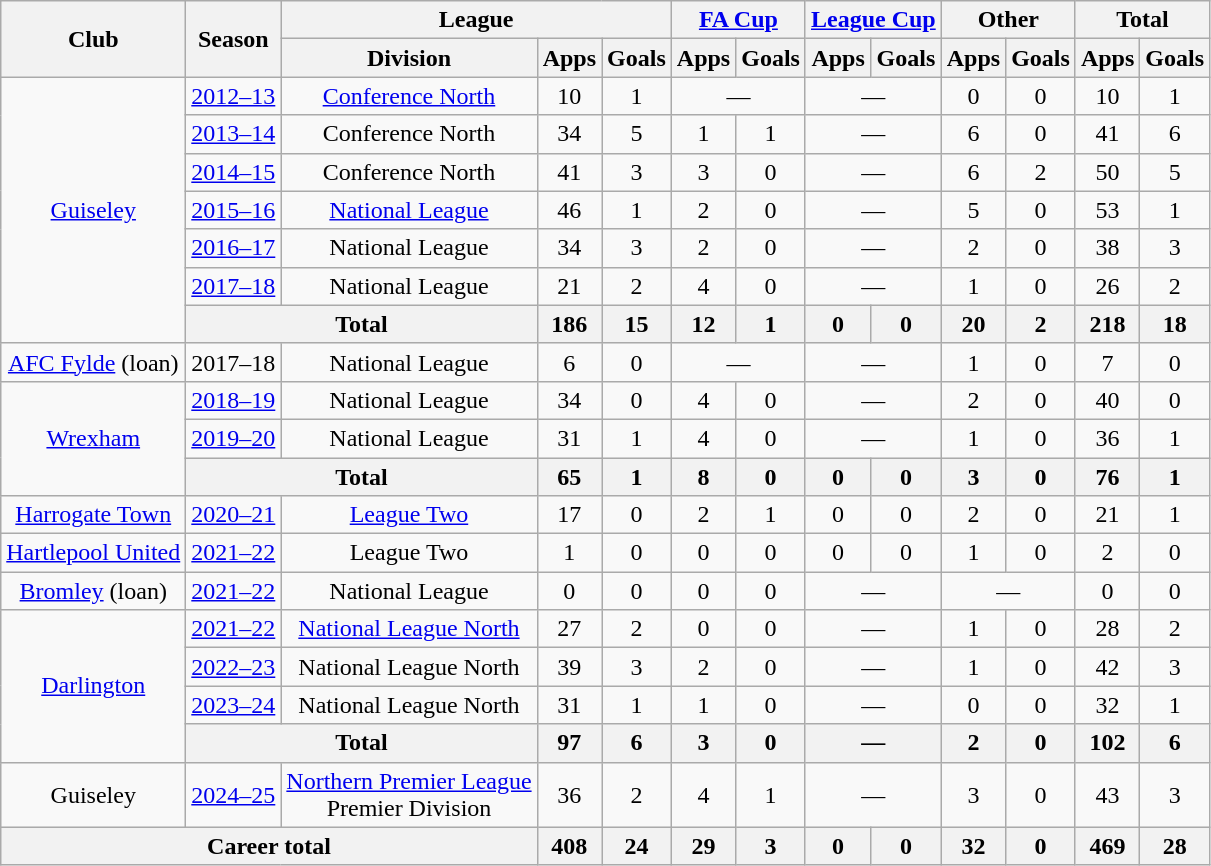<table class="wikitable" style="text-align: center">
<tr>
<th rowspan="2">Club</th>
<th rowspan="2">Season</th>
<th colspan="3">League</th>
<th colspan="2"><a href='#'>FA Cup</a></th>
<th colspan="2"><a href='#'>League Cup</a></th>
<th colspan="2">Other</th>
<th colspan="2">Total</th>
</tr>
<tr>
<th>Division</th>
<th>Apps</th>
<th>Goals</th>
<th>Apps</th>
<th>Goals</th>
<th>Apps</th>
<th>Goals</th>
<th>Apps</th>
<th>Goals</th>
<th>Apps</th>
<th>Goals</th>
</tr>
<tr>
<td rowspan="7"><a href='#'>Guiseley</a></td>
<td><a href='#'>2012–13</a></td>
<td><a href='#'>Conference North</a></td>
<td>10</td>
<td>1</td>
<td colspan="2">—</td>
<td colspan="2">—</td>
<td>0</td>
<td>0</td>
<td>10</td>
<td>1</td>
</tr>
<tr>
<td><a href='#'>2013–14</a></td>
<td>Conference North</td>
<td>34</td>
<td>5</td>
<td>1</td>
<td>1</td>
<td colspan="2">—</td>
<td>6</td>
<td>0</td>
<td>41</td>
<td>6</td>
</tr>
<tr>
<td><a href='#'>2014–15</a></td>
<td>Conference North</td>
<td>41</td>
<td>3</td>
<td>3</td>
<td>0</td>
<td colspan="2">—</td>
<td>6</td>
<td>2</td>
<td>50</td>
<td>5</td>
</tr>
<tr>
<td><a href='#'>2015–16</a></td>
<td><a href='#'>National League</a></td>
<td>46</td>
<td>1</td>
<td>2</td>
<td>0</td>
<td colspan="2">—</td>
<td>5</td>
<td>0</td>
<td>53</td>
<td>1</td>
</tr>
<tr>
<td><a href='#'>2016–17</a></td>
<td>National League</td>
<td>34</td>
<td>3</td>
<td>2</td>
<td>0</td>
<td colspan="2">—</td>
<td>2</td>
<td>0</td>
<td>38</td>
<td>3</td>
</tr>
<tr>
<td><a href='#'>2017–18</a></td>
<td>National League</td>
<td>21</td>
<td>2</td>
<td>4</td>
<td>0</td>
<td colspan="2">—</td>
<td>1</td>
<td>0</td>
<td>26</td>
<td>2</td>
</tr>
<tr>
<th colspan="2">Total</th>
<th>186</th>
<th>15</th>
<th>12</th>
<th>1</th>
<th>0</th>
<th>0</th>
<th>20</th>
<th>2</th>
<th>218</th>
<th>18</th>
</tr>
<tr>
<td><a href='#'>AFC Fylde</a> (loan)</td>
<td>2017–18</td>
<td>National League</td>
<td>6</td>
<td>0</td>
<td colspan="2">—</td>
<td colspan="2">—</td>
<td>1</td>
<td>0</td>
<td>7</td>
<td>0</td>
</tr>
<tr>
<td rowspan="3"><a href='#'>Wrexham</a></td>
<td><a href='#'>2018–19</a></td>
<td>National League</td>
<td>34</td>
<td>0</td>
<td>4</td>
<td>0</td>
<td colspan="2">—</td>
<td>2</td>
<td>0</td>
<td>40</td>
<td>0</td>
</tr>
<tr>
<td><a href='#'>2019–20</a></td>
<td>National League</td>
<td>31</td>
<td>1</td>
<td>4</td>
<td>0</td>
<td colspan="2">—</td>
<td>1</td>
<td>0</td>
<td>36</td>
<td>1</td>
</tr>
<tr>
<th colspan="2">Total</th>
<th>65</th>
<th>1</th>
<th>8</th>
<th>0</th>
<th>0</th>
<th>0</th>
<th>3</th>
<th>0</th>
<th>76</th>
<th>1</th>
</tr>
<tr>
<td><a href='#'>Harrogate Town</a></td>
<td><a href='#'>2020–21</a></td>
<td><a href='#'>League Two</a></td>
<td>17</td>
<td>0</td>
<td>2</td>
<td>1</td>
<td>0</td>
<td>0</td>
<td>2</td>
<td>0</td>
<td>21</td>
<td>1</td>
</tr>
<tr>
<td><a href='#'>Hartlepool United</a></td>
<td><a href='#'>2021–22</a></td>
<td>League Two</td>
<td>1</td>
<td>0</td>
<td>0</td>
<td>0</td>
<td>0</td>
<td>0</td>
<td>1</td>
<td>0</td>
<td>2</td>
<td>0</td>
</tr>
<tr>
<td><a href='#'>Bromley</a> (loan)</td>
<td><a href='#'>2021–22</a></td>
<td>National League</td>
<td>0</td>
<td>0</td>
<td>0</td>
<td>0</td>
<td colspan="2">—</td>
<td colspan="2">—</td>
<td>0</td>
<td>0</td>
</tr>
<tr>
<td rowspan="4"><a href='#'>Darlington</a></td>
<td><a href='#'>2021–22</a></td>
<td><a href='#'>National League North</a></td>
<td>27</td>
<td>2</td>
<td>0</td>
<td>0</td>
<td colspan="2">—</td>
<td>1</td>
<td>0</td>
<td>28</td>
<td>2</td>
</tr>
<tr>
<td><a href='#'>2022–23</a></td>
<td>National League North</td>
<td>39</td>
<td>3</td>
<td>2</td>
<td>0</td>
<td colspan="2">—</td>
<td>1</td>
<td>0</td>
<td>42</td>
<td>3</td>
</tr>
<tr>
<td><a href='#'>2023–24</a></td>
<td>National League North</td>
<td>31</td>
<td>1</td>
<td>1</td>
<td>0</td>
<td colspan="2">—</td>
<td>0</td>
<td>0</td>
<td>32</td>
<td>1</td>
</tr>
<tr>
<th colspan=2>Total</th>
<th>97</th>
<th>6</th>
<th>3</th>
<th>0</th>
<th colspan="2">—</th>
<th>2</th>
<th>0</th>
<th>102</th>
<th>6</th>
</tr>
<tr>
<td>Guiseley</td>
<td><a href='#'>2024–25</a></td>
<td><a href='#'>Northern Premier League</a><br>Premier Division</td>
<td>36</td>
<td>2</td>
<td>4</td>
<td>1</td>
<td colspan="2">—</td>
<td>3</td>
<td>0</td>
<td>43</td>
<td>3</td>
</tr>
<tr>
<th colspan="3">Career total</th>
<th>408</th>
<th>24</th>
<th>29</th>
<th>3</th>
<th>0</th>
<th>0</th>
<th>32</th>
<th>0</th>
<th>469</th>
<th>28</th>
</tr>
</table>
